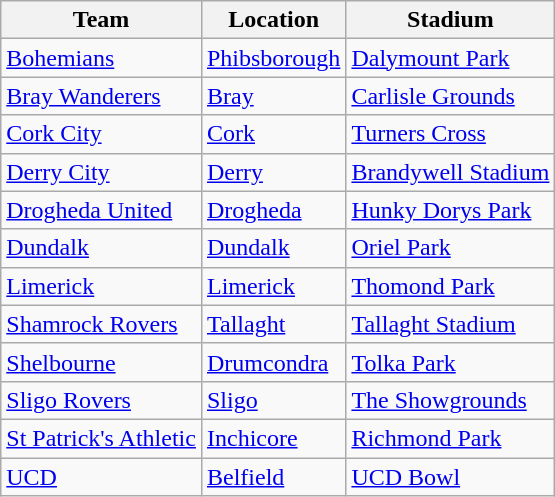<table class="wikitable sortable">
<tr>
<th>Team</th>
<th>Location</th>
<th>Stadium</th>
</tr>
<tr>
<td><a href='#'>Bohemians</a></td>
<td><a href='#'>Phibsborough</a></td>
<td><a href='#'>Dalymount Park</a></td>
</tr>
<tr>
<td><a href='#'>Bray Wanderers</a></td>
<td><a href='#'>Bray</a></td>
<td><a href='#'>Carlisle Grounds</a></td>
</tr>
<tr>
<td><a href='#'>Cork City</a></td>
<td><a href='#'>Cork</a></td>
<td><a href='#'>Turners Cross</a></td>
</tr>
<tr>
<td><a href='#'>Derry City</a></td>
<td><a href='#'>Derry</a></td>
<td><a href='#'>Brandywell Stadium</a></td>
</tr>
<tr>
<td><a href='#'>Drogheda United</a></td>
<td><a href='#'>Drogheda</a></td>
<td><a href='#'>Hunky Dorys Park</a></td>
</tr>
<tr>
<td><a href='#'>Dundalk</a></td>
<td><a href='#'>Dundalk</a></td>
<td><a href='#'>Oriel Park</a></td>
</tr>
<tr>
<td><a href='#'>Limerick</a></td>
<td><a href='#'>Limerick</a></td>
<td><a href='#'>Thomond Park</a></td>
</tr>
<tr>
<td><a href='#'>Shamrock Rovers</a></td>
<td><a href='#'>Tallaght</a></td>
<td><a href='#'>Tallaght Stadium</a></td>
</tr>
<tr>
<td><a href='#'>Shelbourne</a></td>
<td><a href='#'>Drumcondra</a></td>
<td><a href='#'>Tolka Park</a></td>
</tr>
<tr>
<td><a href='#'>Sligo Rovers</a></td>
<td><a href='#'>Sligo</a></td>
<td><a href='#'>The Showgrounds</a></td>
</tr>
<tr>
<td><a href='#'>St Patrick's Athletic</a></td>
<td><a href='#'>Inchicore</a></td>
<td><a href='#'>Richmond Park</a></td>
</tr>
<tr>
<td><a href='#'>UCD</a></td>
<td><a href='#'>Belfield</a></td>
<td><a href='#'>UCD Bowl</a></td>
</tr>
</table>
